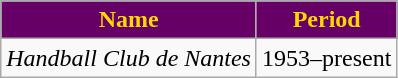<table class="wikitable" style="text-align: left">
<tr>
<th style="color:#FFD800; background:#660066">Name</th>
<th style="color:#FFD800; background:#660066">Period</th>
</tr>
<tr>
<td align=left><em>Handball Club de Nantes</em></td>
<td>1953–present</td>
</tr>
</table>
